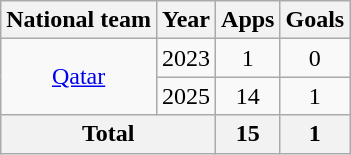<table class="wikitable" style="text-align: center;">
<tr>
<th>National team</th>
<th>Year</th>
<th>Apps</th>
<th>Goals</th>
</tr>
<tr>
<td rowspan="2"><a href='#'>Qatar</a></td>
<td>2023</td>
<td>1</td>
<td>0</td>
</tr>
<tr>
<td>2025</td>
<td>14</td>
<td>1</td>
</tr>
<tr>
<th colspan="2">Total</th>
<th>15</th>
<th>1</th>
</tr>
</table>
